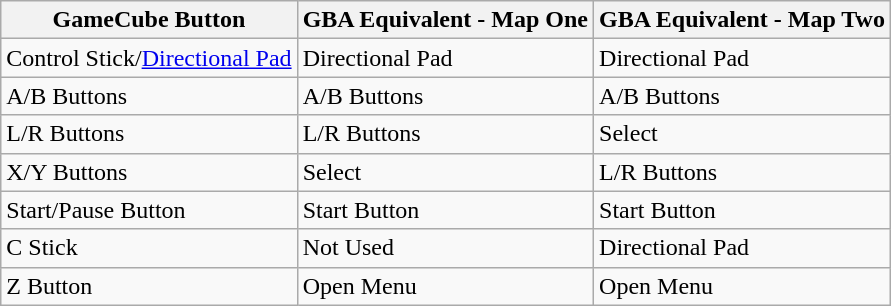<table class="wikitable">
<tr>
<th>GameCube Button</th>
<th>GBA Equivalent - Map One</th>
<th>GBA Equivalent - Map Two</th>
</tr>
<tr>
<td>Control Stick/<a href='#'>Directional Pad</a></td>
<td>Directional Pad</td>
<td>Directional Pad</td>
</tr>
<tr>
<td>A/B Buttons</td>
<td>A/B Buttons</td>
<td>A/B Buttons</td>
</tr>
<tr>
<td>L/R Buttons</td>
<td>L/R Buttons</td>
<td>Select</td>
</tr>
<tr>
<td>X/Y Buttons</td>
<td>Select</td>
<td>L/R Buttons</td>
</tr>
<tr>
<td>Start/Pause Button</td>
<td>Start Button</td>
<td>Start Button</td>
</tr>
<tr>
<td>C Stick</td>
<td>Not Used</td>
<td>Directional Pad</td>
</tr>
<tr>
<td>Z Button</td>
<td>Open Menu</td>
<td>Open Menu</td>
</tr>
</table>
